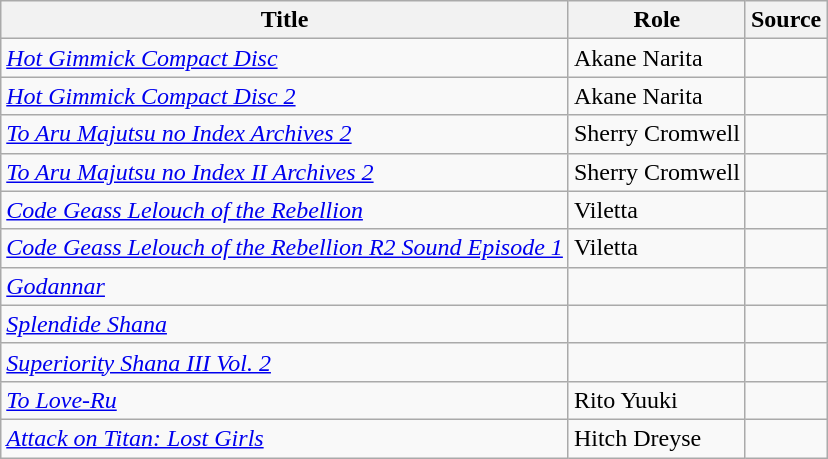<table class="wikitable sortable plainrowheaders">
<tr>
<th>Title</th>
<th>Role</th>
<th class="unsortable">Source</th>
</tr>
<tr>
<td><a href='#'><em>Hot Gimmick Compact Disc</em></a></td>
<td>Akane Narita</td>
<td></td>
</tr>
<tr>
<td><a href='#'><em>Hot Gimmick Compact Disc 2</em></a></td>
<td>Akane Narita</td>
<td></td>
</tr>
<tr>
<td><em><a href='#'>To Aru Majutsu no Index Archives 2</a></em></td>
<td>Sherry Cromwell</td>
<td></td>
</tr>
<tr>
<td><em><a href='#'>To Aru Majutsu no Index II Archives 2</a></em></td>
<td>Sherry Cromwell</td>
<td></td>
</tr>
<tr>
<td><em><a href='#'>Code Geass Lelouch of the Rebellion</a></em></td>
<td>Viletta</td>
<td></td>
</tr>
<tr>
<td><em><a href='#'>Code Geass Lelouch of the Rebellion R2 Sound Episode 1</a></em></td>
<td>Viletta</td>
<td></td>
</tr>
<tr>
<td><em><a href='#'>Godannar</a></em></td>
<td></td>
<td></td>
</tr>
<tr>
<td><em><a href='#'>Splendide Shana</a></em></td>
<td></td>
<td></td>
</tr>
<tr>
<td><em><a href='#'>Superiority Shana III Vol. 2</a></em></td>
<td></td>
<td></td>
</tr>
<tr>
<td><em><a href='#'>To Love-Ru</a></em></td>
<td>Rito Yuuki</td>
<td></td>
</tr>
<tr>
<td><em><a href='#'>Attack on Titan: Lost Girls</a></em></td>
<td>Hitch Dreyse</td>
<td></td>
</tr>
</table>
